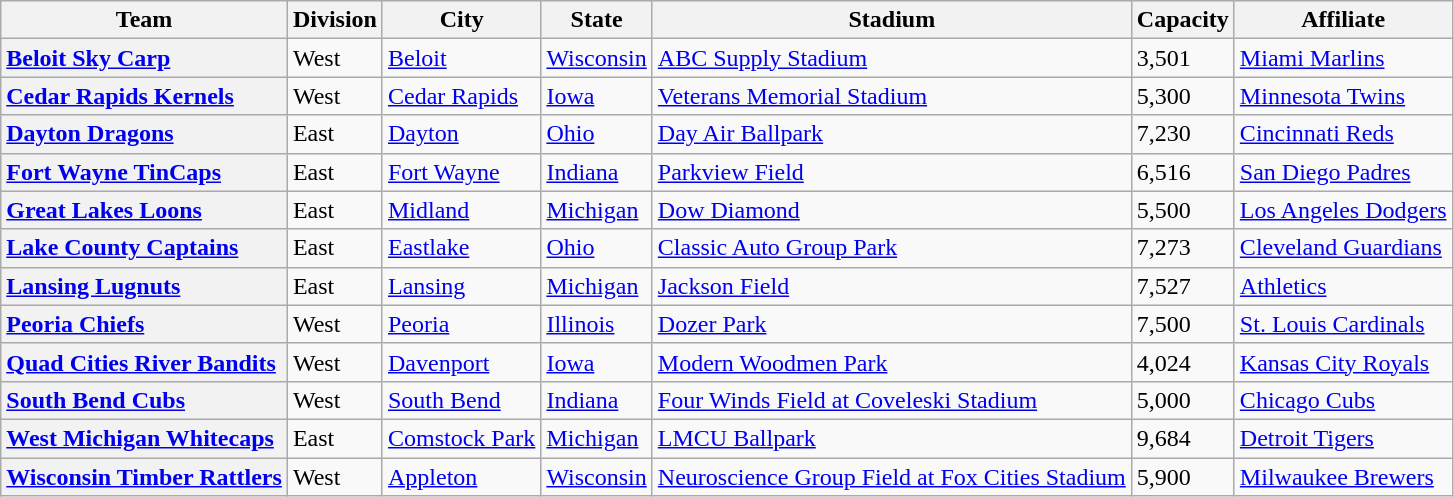<table class="wikitable sortable">
<tr>
<th scope="col">Team</th>
<th scope="col">Division</th>
<th scope="col">City</th>
<th scope="col">State</th>
<th scope="col">Stadium</th>
<th scope="col">Capacity</th>
<th scope="col">Affiliate</th>
</tr>
<tr>
<th scope="row" style="text-align:left"><a href='#'>Beloit Sky Carp</a></th>
<td>West</td>
<td><a href='#'>Beloit</a></td>
<td><a href='#'>Wisconsin</a></td>
<td><a href='#'>ABC Supply Stadium</a></td>
<td>3,501</td>
<td><a href='#'>Miami Marlins</a></td>
</tr>
<tr>
<th scope="row" style="text-align:left"><a href='#'>Cedar Rapids Kernels</a></th>
<td>West</td>
<td><a href='#'>Cedar Rapids</a></td>
<td><a href='#'>Iowa</a></td>
<td><a href='#'>Veterans Memorial Stadium</a></td>
<td>5,300</td>
<td><a href='#'>Minnesota Twins</a></td>
</tr>
<tr>
<th scope="row" style="text-align:left"><a href='#'>Dayton Dragons</a></th>
<td>East</td>
<td><a href='#'>Dayton</a></td>
<td><a href='#'>Ohio</a></td>
<td><a href='#'>Day Air Ballpark</a></td>
<td>7,230</td>
<td><a href='#'>Cincinnati Reds</a></td>
</tr>
<tr>
<th scope="row" style="text-align:left"><a href='#'>Fort Wayne TinCaps</a></th>
<td>East</td>
<td><a href='#'>Fort Wayne</a></td>
<td><a href='#'>Indiana</a></td>
<td><a href='#'>Parkview Field</a></td>
<td>6,516</td>
<td><a href='#'>San Diego Padres</a></td>
</tr>
<tr>
<th scope="row" style="text-align:left"><a href='#'>Great Lakes Loons</a></th>
<td>East</td>
<td><a href='#'>Midland</a></td>
<td><a href='#'>Michigan</a></td>
<td><a href='#'>Dow Diamond</a></td>
<td>5,500</td>
<td><a href='#'>Los Angeles Dodgers</a></td>
</tr>
<tr>
<th scope="row" style="text-align:left"><a href='#'>Lake County Captains</a></th>
<td>East</td>
<td><a href='#'>Eastlake</a></td>
<td><a href='#'>Ohio</a></td>
<td><a href='#'>Classic Auto Group Park</a></td>
<td>7,273</td>
<td><a href='#'>Cleveland Guardians</a></td>
</tr>
<tr>
<th scope="row" style="text-align:left"><a href='#'>Lansing Lugnuts</a></th>
<td>East</td>
<td><a href='#'>Lansing</a></td>
<td><a href='#'>Michigan</a></td>
<td><a href='#'>Jackson Field</a></td>
<td>7,527</td>
<td><a href='#'>Athletics</a></td>
</tr>
<tr>
<th scope="row" style="text-align:left"><a href='#'>Peoria Chiefs</a></th>
<td>West</td>
<td><a href='#'>Peoria</a></td>
<td><a href='#'>Illinois</a></td>
<td><a href='#'>Dozer Park</a></td>
<td>7,500</td>
<td><a href='#'>St. Louis Cardinals</a></td>
</tr>
<tr>
<th scope="row" style="text-align:left"><a href='#'>Quad Cities River Bandits</a></th>
<td>West</td>
<td><a href='#'>Davenport</a></td>
<td><a href='#'>Iowa</a></td>
<td><a href='#'>Modern Woodmen Park</a></td>
<td>4,024</td>
<td><a href='#'>Kansas City Royals</a></td>
</tr>
<tr>
<th scope="row" style="text-align:left"><a href='#'>South Bend Cubs</a></th>
<td>West</td>
<td><a href='#'>South Bend</a></td>
<td><a href='#'>Indiana</a></td>
<td><a href='#'>Four Winds Field at Coveleski Stadium</a></td>
<td>5,000</td>
<td><a href='#'>Chicago Cubs</a></td>
</tr>
<tr>
<th scope="row" style="text-align:left"><a href='#'>West Michigan Whitecaps</a></th>
<td>East</td>
<td><a href='#'>Comstock Park</a></td>
<td><a href='#'>Michigan</a></td>
<td><a href='#'>LMCU Ballpark</a></td>
<td>9,684</td>
<td><a href='#'>Detroit Tigers</a></td>
</tr>
<tr>
<th scope="row" style="text-align:left"><a href='#'>Wisconsin Timber Rattlers</a></th>
<td>West</td>
<td><a href='#'>Appleton</a></td>
<td><a href='#'>Wisconsin</a></td>
<td><a href='#'>Neuroscience Group Field at Fox Cities Stadium</a></td>
<td>5,900</td>
<td><a href='#'>Milwaukee Brewers</a></td>
</tr>
</table>
